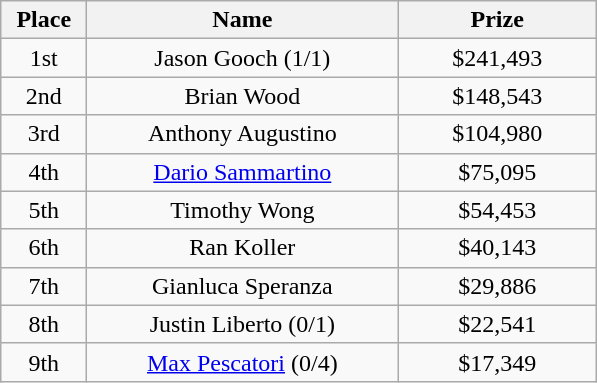<table class="wikitable">
<tr>
<th width="50">Place</th>
<th width="200">Name</th>
<th width="125">Prize</th>
</tr>
<tr>
<td align = "center">1st</td>
<td align = "center">Jason Gooch (1/1)</td>
<td align = "center">$241,493</td>
</tr>
<tr>
<td align = "center">2nd</td>
<td align = "center">Brian Wood</td>
<td align = "center">$148,543</td>
</tr>
<tr>
<td align = "center">3rd</td>
<td align = "center">Anthony Augustino</td>
<td align = "center">$104,980</td>
</tr>
<tr>
<td align = "center">4th</td>
<td align = "center"><a href='#'>Dario Sammartino</a></td>
<td align = "center">$75,095</td>
</tr>
<tr>
<td align = "center">5th</td>
<td align = "center">Timothy Wong</td>
<td align = "center">$54,453</td>
</tr>
<tr>
<td align = "center">6th</td>
<td align = "center">Ran Koller</td>
<td align = "center">$40,143</td>
</tr>
<tr>
<td align = "center">7th</td>
<td align = "center">Gianluca Speranza</td>
<td align = "center">$29,886</td>
</tr>
<tr>
<td align = "center">8th</td>
<td align = "center">Justin Liberto (0/1)</td>
<td align = "center">$22,541</td>
</tr>
<tr>
<td align = "center">9th</td>
<td align = "center"><a href='#'>Max Pescatori</a> (0/4)</td>
<td align = "center">$17,349</td>
</tr>
</table>
